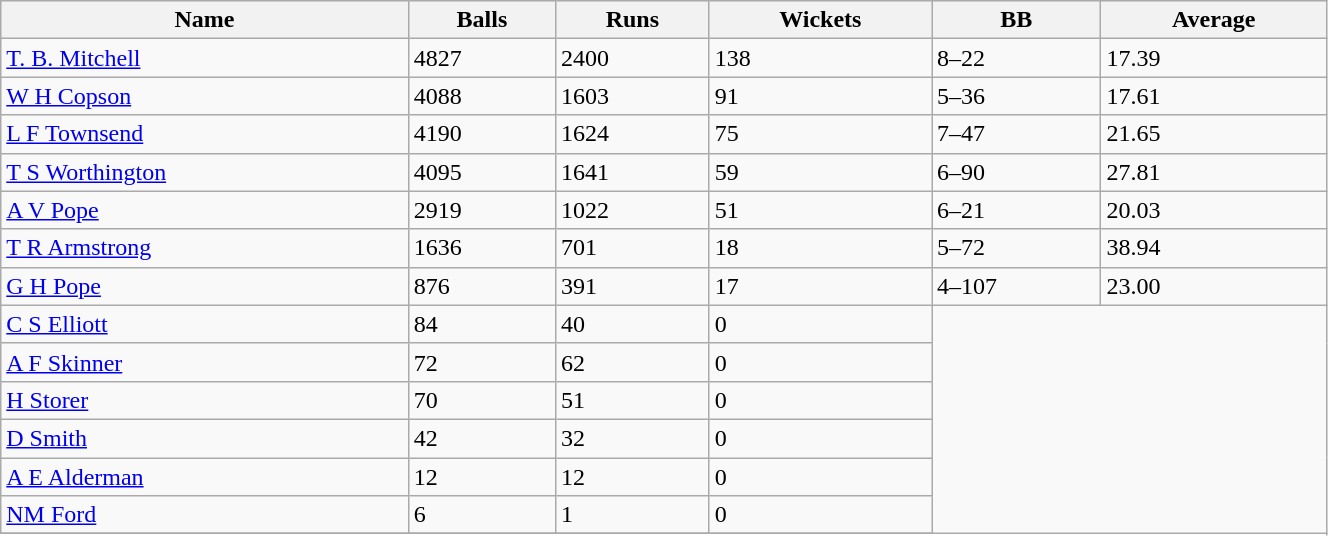<table class="wikitable sortable" style="width:70%;">
<tr style="background:#efefef;">
<th>Name</th>
<th>Balls</th>
<th>Runs</th>
<th>Wickets</th>
<th>BB</th>
<th>Average</th>
</tr>
<tr>
<td><a href='#'>T. B. Mitchell</a></td>
<td>4827</td>
<td>2400</td>
<td>138</td>
<td>8–22</td>
<td>17.39</td>
</tr>
<tr>
<td><a href='#'>W H Copson</a></td>
<td>4088</td>
<td>1603</td>
<td>91</td>
<td>5–36</td>
<td>17.61</td>
</tr>
<tr>
<td><a href='#'>L F Townsend</a></td>
<td>4190</td>
<td>1624</td>
<td>75</td>
<td>7–47</td>
<td>21.65</td>
</tr>
<tr>
<td><a href='#'>T S Worthington</a></td>
<td>4095</td>
<td>1641</td>
<td>59</td>
<td>6–90</td>
<td>27.81</td>
</tr>
<tr>
<td><a href='#'>A V Pope</a></td>
<td>2919</td>
<td>1022</td>
<td>51</td>
<td>6–21</td>
<td>20.03</td>
</tr>
<tr>
<td><a href='#'>T R Armstrong</a></td>
<td>1636</td>
<td>701</td>
<td>18</td>
<td>5–72</td>
<td>38.94</td>
</tr>
<tr>
<td><a href='#'>G H Pope</a></td>
<td>876</td>
<td>391</td>
<td>17</td>
<td>4–107</td>
<td>23.00</td>
</tr>
<tr>
<td><a href='#'>C S Elliott</a></td>
<td>84</td>
<td>40</td>
<td>0</td>
</tr>
<tr>
<td><a href='#'>A F Skinner</a></td>
<td>72</td>
<td>62</td>
<td>0</td>
</tr>
<tr>
<td><a href='#'>H Storer</a></td>
<td>70</td>
<td>51</td>
<td>0</td>
</tr>
<tr>
<td><a href='#'>D Smith</a></td>
<td>42</td>
<td>32</td>
<td>0</td>
</tr>
<tr>
<td><a href='#'>A E Alderman</a></td>
<td>12</td>
<td>12</td>
<td>0</td>
</tr>
<tr>
<td><a href='#'>NM Ford</a></td>
<td>6</td>
<td>1</td>
<td>0</td>
</tr>
<tr>
</tr>
</table>
